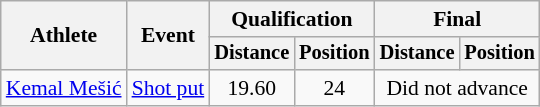<table class=wikitable style="font-size:90%">
<tr>
<th rowspan="2">Athlete</th>
<th rowspan="2">Event</th>
<th colspan="2">Qualification</th>
<th colspan="2">Final</th>
</tr>
<tr style="font-size:95%">
<th>Distance</th>
<th>Position</th>
<th>Distance</th>
<th>Position</th>
</tr>
<tr align=center>
<td align=left><a href='#'>Kemal Mešić</a></td>
<td align=left><a href='#'>Shot put</a></td>
<td>19.60</td>
<td>24</td>
<td colspan=2>Did not advance</td>
</tr>
</table>
